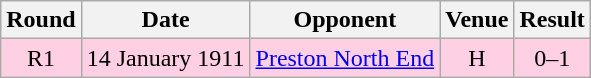<table style="text-align:center;" class="wikitable sortable">
<tr>
<th>Round</th>
<th>Date</th>
<th>Opponent</th>
<th>Venue</th>
<th>Result</th>
</tr>
<tr style="background:#ffd0e3;">
<td>R1</td>
<td>14 January 1911</td>
<td><a href='#'>Preston North End</a></td>
<td>H</td>
<td>0–1</td>
</tr>
</table>
